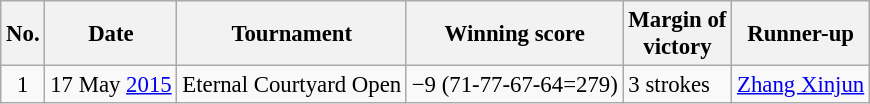<table class="wikitable" style="font-size:95%;">
<tr>
<th>No.</th>
<th>Date</th>
<th>Tournament</th>
<th>Winning score</th>
<th>Margin of<br>victory</th>
<th>Runner-up</th>
</tr>
<tr>
<td align=center>1</td>
<td align=right>17 May <a href='#'>2015</a></td>
<td>Eternal Courtyard Open</td>
<td>−9 (71-77-67-64=279)</td>
<td>3 strokes</td>
<td> <a href='#'>Zhang Xinjun</a></td>
</tr>
</table>
